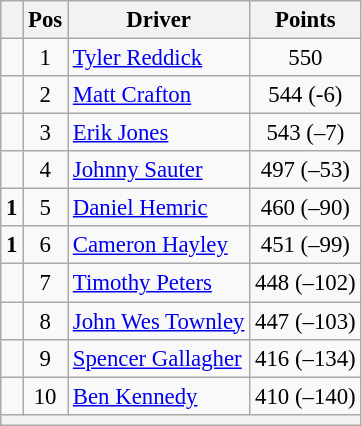<table class="wikitable" style="font-size: 95%;">
<tr>
<th></th>
<th>Pos</th>
<th>Driver</th>
<th>Points</th>
</tr>
<tr>
<td align="left"></td>
<td style="text-align:center;">1</td>
<td><a href='#'>Tyler Reddick</a></td>
<td style="text-align:center;">550</td>
</tr>
<tr>
<td align="left"></td>
<td style="text-align:center;">2</td>
<td><a href='#'>Matt Crafton</a></td>
<td style="text-align:center;">544 (-6)</td>
</tr>
<tr>
<td align="left"></td>
<td style="text-align:center;">3</td>
<td><a href='#'>Erik Jones</a></td>
<td style="text-align:center;">543 (–7)</td>
</tr>
<tr>
<td align="left"></td>
<td style="text-align:center;">4</td>
<td><a href='#'>Johnny Sauter</a></td>
<td style="text-align:center;">497 (–53)</td>
</tr>
<tr>
<td align="left"> <strong>1</strong></td>
<td style="text-align:center;">5</td>
<td><a href='#'>Daniel Hemric</a></td>
<td style="text-align:center;">460 (–90)</td>
</tr>
<tr>
<td align="left"> <strong>1</strong></td>
<td style="text-align:center;">6</td>
<td><a href='#'>Cameron Hayley</a></td>
<td style="text-align:center;">451 (–99)</td>
</tr>
<tr>
<td align="left"></td>
<td style="text-align:center;">7</td>
<td><a href='#'>Timothy Peters</a></td>
<td style="text-align:center;">448 (–102)</td>
</tr>
<tr>
<td align="left"></td>
<td style="text-align:center;">8</td>
<td><a href='#'>John Wes Townley</a></td>
<td style="text-align:center;">447 (–103)</td>
</tr>
<tr>
<td align="left"></td>
<td style="text-align:center;">9</td>
<td><a href='#'>Spencer Gallagher</a></td>
<td style="text-align:center;">416 (–134)</td>
</tr>
<tr>
<td align="left"></td>
<td style="text-align:center;">10</td>
<td><a href='#'>Ben Kennedy</a></td>
<td style="text-align:center;">410 (–140)</td>
</tr>
<tr>
<th colspan="9"></th>
</tr>
</table>
